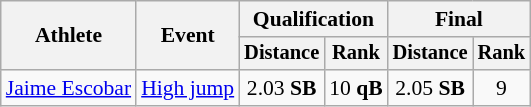<table class="wikitable" style="font-size:90%">
<tr>
<th rowspan=2>Athlete</th>
<th rowspan=2>Event</th>
<th colspan=2>Qualification</th>
<th colspan=2>Final</th>
</tr>
<tr style="font-size:95%">
<th>Distance</th>
<th>Rank</th>
<th>Distance</th>
<th>Rank</th>
</tr>
<tr align=center>
<td align=left><a href='#'>Jaime Escobar</a></td>
<td align=left><a href='#'>High jump</a></td>
<td>2.03 <strong>SB</strong></td>
<td>10 <strong>qB</strong></td>
<td>2.05 <strong>SB</strong></td>
<td>9</td>
</tr>
</table>
